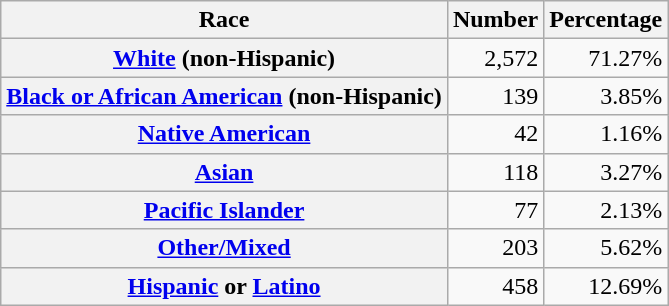<table class="wikitable" style="text-align:right">
<tr>
<th scope="col">Race</th>
<th scope="col">Number</th>
<th scope="col">Percentage</th>
</tr>
<tr>
<th scope="row"><a href='#'>White</a> (non-Hispanic)</th>
<td>2,572</td>
<td>71.27%</td>
</tr>
<tr>
<th scope="row"><a href='#'>Black or African American</a> (non-Hispanic)</th>
<td>139</td>
<td>3.85%</td>
</tr>
<tr>
<th scope="row"><a href='#'>Native American</a></th>
<td>42</td>
<td>1.16%</td>
</tr>
<tr>
<th scope="row"><a href='#'>Asian</a></th>
<td>118</td>
<td>3.27%</td>
</tr>
<tr>
<th scope="row"><a href='#'>Pacific Islander</a></th>
<td>77</td>
<td>2.13%</td>
</tr>
<tr>
<th scope="row"><a href='#'>Other/Mixed</a></th>
<td>203</td>
<td>5.62%</td>
</tr>
<tr>
<th scope="row"><a href='#'>Hispanic</a> or <a href='#'>Latino</a></th>
<td>458</td>
<td>12.69%</td>
</tr>
</table>
